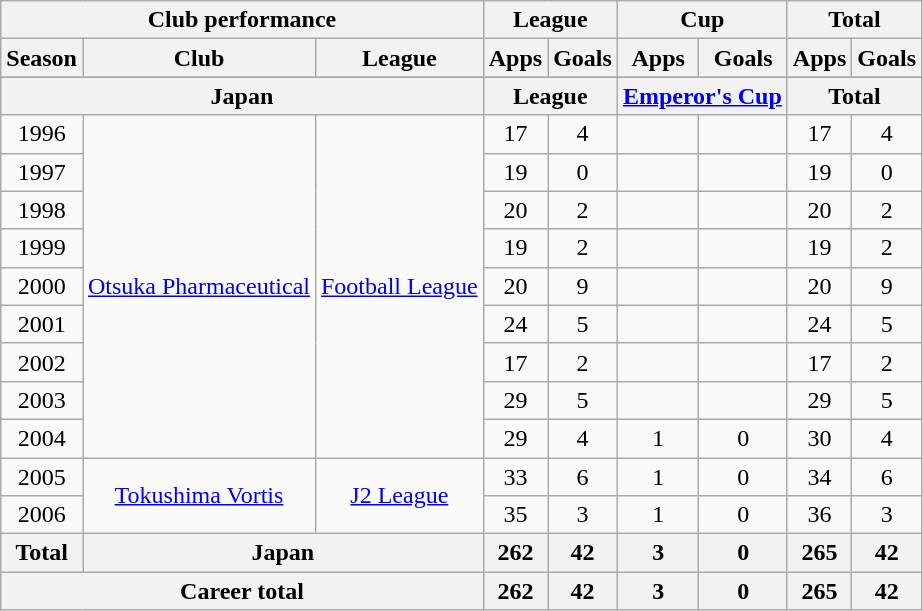<table class="wikitable" style="text-align:center">
<tr>
<th colspan=3>Club performance</th>
<th colspan=2>League</th>
<th colspan=2>Cup</th>
<th colspan=2>Total</th>
</tr>
<tr>
<th>Season</th>
<th>Club</th>
<th>League</th>
<th>Apps</th>
<th>Goals</th>
<th>Apps</th>
<th>Goals</th>
<th>Apps</th>
<th>Goals</th>
</tr>
<tr>
</tr>
<tr>
<th colspan=3>Japan</th>
<th colspan=2>League</th>
<th colspan=2><a href='#'>Emperor's Cup</a></th>
<th colspan=2>Total</th>
</tr>
<tr>
<td>1996</td>
<td rowspan=9><a href='#'>Otsuka Pharmaceutical</a></td>
<td rowspan=9><a href='#'>Football League</a></td>
<td>17</td>
<td>4</td>
<td></td>
<td></td>
<td>17</td>
<td>4</td>
</tr>
<tr>
<td>1997</td>
<td>19</td>
<td>0</td>
<td></td>
<td></td>
<td>19</td>
<td>0</td>
</tr>
<tr>
<td>1998</td>
<td>20</td>
<td>2</td>
<td></td>
<td></td>
<td>20</td>
<td>2</td>
</tr>
<tr>
<td>1999</td>
<td>19</td>
<td>2</td>
<td></td>
<td></td>
<td>19</td>
<td>2</td>
</tr>
<tr>
<td>2000</td>
<td>20</td>
<td>9</td>
<td></td>
<td></td>
<td>20</td>
<td>9</td>
</tr>
<tr>
<td>2001</td>
<td>24</td>
<td>5</td>
<td></td>
<td></td>
<td>24</td>
<td>5</td>
</tr>
<tr>
<td>2002</td>
<td>17</td>
<td>2</td>
<td></td>
<td></td>
<td>17</td>
<td>2</td>
</tr>
<tr>
<td>2003</td>
<td>29</td>
<td>5</td>
<td></td>
<td></td>
<td>29</td>
<td>5</td>
</tr>
<tr>
<td>2004</td>
<td>29</td>
<td>4</td>
<td>1</td>
<td>0</td>
<td>30</td>
<td>4</td>
</tr>
<tr>
<td>2005</td>
<td rowspan=2><a href='#'>Tokushima Vortis</a></td>
<td rowspan=2><a href='#'>J2 League</a></td>
<td>33</td>
<td>6</td>
<td>1</td>
<td>0</td>
<td>34</td>
<td>6</td>
</tr>
<tr>
<td>2006</td>
<td>35</td>
<td>3</td>
<td>1</td>
<td>0</td>
<td>36</td>
<td>3</td>
</tr>
<tr>
<th rowspan=1>Total</th>
<th colspan=2>Japan</th>
<th>262</th>
<th>42</th>
<th>3</th>
<th>0</th>
<th>265</th>
<th>42</th>
</tr>
<tr>
<th colspan=3>Career total</th>
<th>262</th>
<th>42</th>
<th>3</th>
<th>0</th>
<th>265</th>
<th>42</th>
</tr>
</table>
